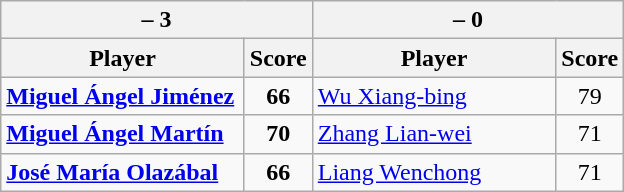<table class=wikitable>
<tr>
<th colspan=2> – 3</th>
<th colspan=2> – 0</th>
</tr>
<tr>
<th width=155>Player</th>
<th>Score</th>
<th width=155>Player</th>
<th>Score</th>
</tr>
<tr>
<td><strong><a href='#'>Miguel Ángel Jiménez</a></strong></td>
<td align=center><strong>66</strong></td>
<td><a href='#'>Wu Xiang-bing</a></td>
<td align=center>79</td>
</tr>
<tr>
<td><strong><a href='#'>Miguel Ángel Martín</a></strong></td>
<td align=center><strong>70</strong></td>
<td><a href='#'>Zhang Lian-wei</a></td>
<td align=center>71</td>
</tr>
<tr>
<td><strong><a href='#'>José María Olazábal</a></strong></td>
<td align=center><strong>66</strong></td>
<td><a href='#'>Liang Wenchong</a></td>
<td align=center>71</td>
</tr>
</table>
